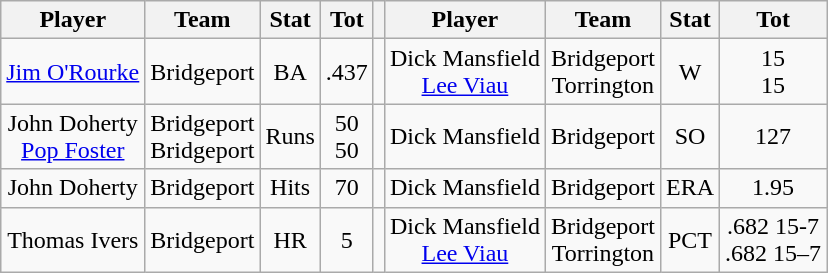<table class="wikitable">
<tr>
<th>Player</th>
<th>Team</th>
<th>Stat</th>
<th>Tot</th>
<th></th>
<th>Player</th>
<th>Team</th>
<th>Stat</th>
<th>Tot</th>
</tr>
<tr align=center>
<td><a href='#'>Jim O'Rourke</a></td>
<td>Bridgeport</td>
<td>BA</td>
<td>.437</td>
<td></td>
<td>Dick Mansfield<br><a href='#'>Lee Viau</a></td>
<td>Bridgeport<br>Torrington</td>
<td>W</td>
<td>15<br>15</td>
</tr>
<tr align=center>
<td>John Doherty<br><a href='#'>Pop Foster</a></td>
<td>Bridgeport<br>Bridgeport</td>
<td>Runs</td>
<td>50<br>50</td>
<td></td>
<td>Dick Mansfield</td>
<td>Bridgeport</td>
<td>SO</td>
<td>127</td>
</tr>
<tr align=center>
<td>John Doherty</td>
<td>Bridgeport</td>
<td>Hits</td>
<td>70</td>
<td></td>
<td>Dick Mansfield</td>
<td>Bridgeport</td>
<td>ERA</td>
<td>1.95</td>
</tr>
<tr align=center>
<td>Thomas Ivers</td>
<td>Bridgeport</td>
<td>HR</td>
<td>5</td>
<td></td>
<td>Dick Mansfield<br><a href='#'>Lee Viau</a></td>
<td>Bridgeport<br>Torrington</td>
<td>PCT</td>
<td>.682 15-7<br>.682 15–7</td>
</tr>
</table>
